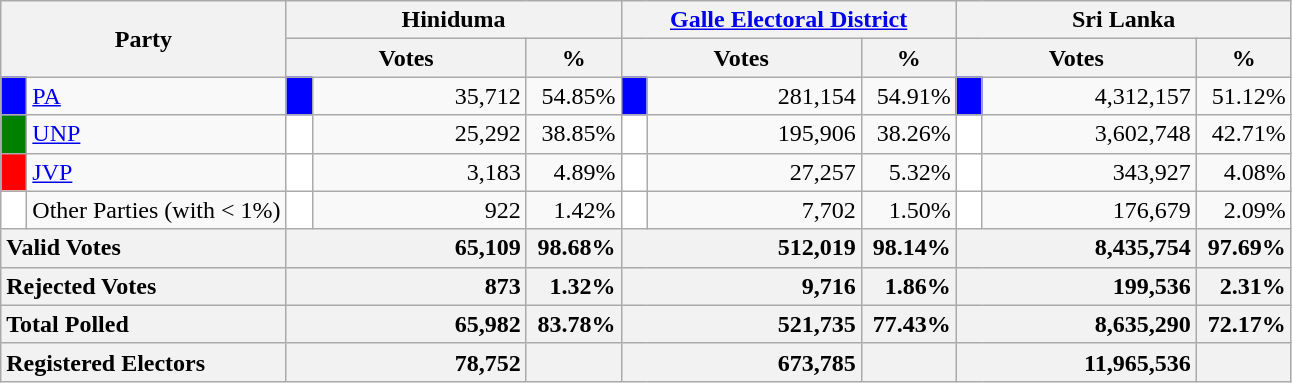<table class="wikitable">
<tr>
<th colspan="2" width="144px"rowspan="2">Party</th>
<th colspan="3" width="216px">Hiniduma</th>
<th colspan="3" width="216px"><a href='#'>Galle Electoral District</a></th>
<th colspan="3" width="216px">Sri Lanka</th>
</tr>
<tr>
<th colspan="2" width="144px">Votes</th>
<th>%</th>
<th colspan="2" width="144px">Votes</th>
<th>%</th>
<th colspan="2" width="144px">Votes</th>
<th>%</th>
</tr>
<tr>
<td style="background-color:blue;" width="10px"></td>
<td style="text-align:left;"><a href='#'>PA</a></td>
<td style="background-color:blue;" width="10px"></td>
<td style="text-align:right;">35,712</td>
<td style="text-align:right;">54.85%</td>
<td style="background-color:blue;" width="10px"></td>
<td style="text-align:right;">281,154</td>
<td style="text-align:right;">54.91%</td>
<td style="background-color:blue;" width="10px"></td>
<td style="text-align:right;">4,312,157</td>
<td style="text-align:right;">51.12%</td>
</tr>
<tr>
<td style="background-color:green;" width="10px"></td>
<td style="text-align:left;"><a href='#'>UNP</a></td>
<td style="background-color:white;" width="10px"></td>
<td style="text-align:right;">25,292</td>
<td style="text-align:right;">38.85%</td>
<td style="background-color:white;" width="10px"></td>
<td style="text-align:right;">195,906</td>
<td style="text-align:right;">38.26%</td>
<td style="background-color:white;" width="10px"></td>
<td style="text-align:right;">3,602,748</td>
<td style="text-align:right;">42.71%</td>
</tr>
<tr>
<td style="background-color:red;" width="10px"></td>
<td style="text-align:left;"><a href='#'>JVP</a></td>
<td style="background-color:white;" width="10px"></td>
<td style="text-align:right;">3,183</td>
<td style="text-align:right;">4.89%</td>
<td style="background-color:white;" width="10px"></td>
<td style="text-align:right;">27,257</td>
<td style="text-align:right;">5.32%</td>
<td style="background-color:white;" width="10px"></td>
<td style="text-align:right;">343,927</td>
<td style="text-align:right;">4.08%</td>
</tr>
<tr>
<td style="background-color:white;" width="10px"></td>
<td style="text-align:left;">Other Parties (with < 1%)</td>
<td style="background-color:white;" width="10px"></td>
<td style="text-align:right;">922</td>
<td style="text-align:right;">1.42%</td>
<td style="background-color:white;" width="10px"></td>
<td style="text-align:right;">7,702</td>
<td style="text-align:right;">1.50%</td>
<td style="background-color:white;" width="10px"></td>
<td style="text-align:right;">176,679</td>
<td style="text-align:right;">2.09%</td>
</tr>
<tr>
<th colspan="2" width="144px"style="text-align:left;">Valid Votes</th>
<th style="text-align:right;"colspan="2" width="144px">65,109</th>
<th style="text-align:right;">98.68%</th>
<th style="text-align:right;"colspan="2" width="144px">512,019</th>
<th style="text-align:right;">98.14%</th>
<th style="text-align:right;"colspan="2" width="144px">8,435,754</th>
<th style="text-align:right;">97.69%</th>
</tr>
<tr>
<th colspan="2" width="144px"style="text-align:left;">Rejected Votes</th>
<th style="text-align:right;"colspan="2" width="144px">873</th>
<th style="text-align:right;">1.32%</th>
<th style="text-align:right;"colspan="2" width="144px">9,716</th>
<th style="text-align:right;">1.86%</th>
<th style="text-align:right;"colspan="2" width="144px">199,536</th>
<th style="text-align:right;">2.31%</th>
</tr>
<tr>
<th colspan="2" width="144px"style="text-align:left;">Total Polled</th>
<th style="text-align:right;"colspan="2" width="144px">65,982</th>
<th style="text-align:right;">83.78%</th>
<th style="text-align:right;"colspan="2" width="144px">521,735</th>
<th style="text-align:right;">77.43%</th>
<th style="text-align:right;"colspan="2" width="144px">8,635,290</th>
<th style="text-align:right;">72.17%</th>
</tr>
<tr>
<th colspan="2" width="144px"style="text-align:left;">Registered Electors</th>
<th style="text-align:right;"colspan="2" width="144px">78,752</th>
<th></th>
<th style="text-align:right;"colspan="2" width="144px">673,785</th>
<th></th>
<th style="text-align:right;"colspan="2" width="144px">11,965,536</th>
<th></th>
</tr>
</table>
